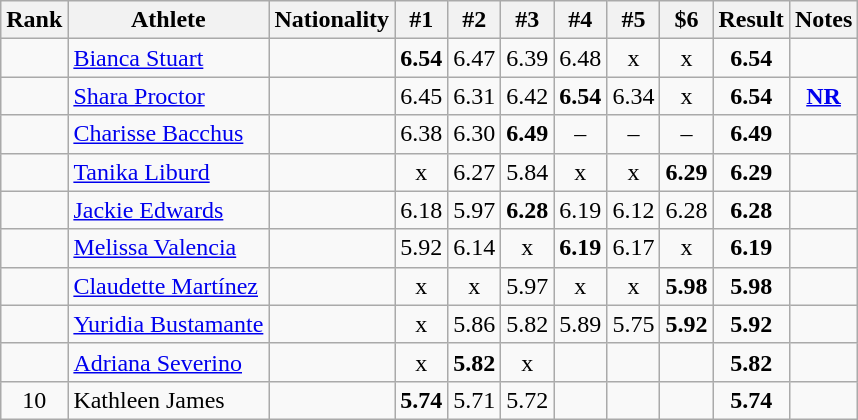<table class="wikitable sortable" style="text-align:center">
<tr>
<th>Rank</th>
<th>Athlete</th>
<th>Nationality</th>
<th>#1</th>
<th>#2</th>
<th>#3</th>
<th>#4</th>
<th>#5</th>
<th>$6</th>
<th>Result</th>
<th>Notes</th>
</tr>
<tr>
<td></td>
<td align="left"><a href='#'>Bianca Stuart</a></td>
<td align=left></td>
<td><strong>6.54</strong></td>
<td>6.47</td>
<td>6.39</td>
<td>6.48</td>
<td>x</td>
<td>x</td>
<td><strong>6.54</strong></td>
<td></td>
</tr>
<tr>
<td></td>
<td align="left"><a href='#'>Shara Proctor</a></td>
<td align=left></td>
<td>6.45</td>
<td>6.31</td>
<td>6.42</td>
<td><strong>6.54</strong></td>
<td>6.34</td>
<td>x</td>
<td><strong>6.54</strong></td>
<td><strong><a href='#'>NR</a></strong></td>
</tr>
<tr>
<td></td>
<td align="left"><a href='#'>Charisse Bacchus</a></td>
<td align=left></td>
<td>6.38</td>
<td>6.30</td>
<td><strong>6.49</strong></td>
<td>–</td>
<td>–</td>
<td>–</td>
<td><strong>6.49</strong></td>
<td></td>
</tr>
<tr>
<td></td>
<td align="left"><a href='#'>Tanika Liburd</a></td>
<td align=left></td>
<td>x</td>
<td>6.27</td>
<td>5.84</td>
<td>x</td>
<td>x</td>
<td><strong>6.29</strong></td>
<td><strong>6.29</strong></td>
<td></td>
</tr>
<tr>
<td></td>
<td align="left"><a href='#'>Jackie Edwards</a></td>
<td align=left></td>
<td>6.18</td>
<td>5.97</td>
<td><strong>6.28</strong></td>
<td>6.19</td>
<td>6.12</td>
<td>6.28</td>
<td><strong>6.28</strong></td>
<td></td>
</tr>
<tr>
<td></td>
<td align="left"><a href='#'>Melissa Valencia</a></td>
<td align=left></td>
<td>5.92</td>
<td>6.14</td>
<td>x</td>
<td><strong>6.19</strong></td>
<td>6.17</td>
<td>x</td>
<td><strong>6.19</strong></td>
<td></td>
</tr>
<tr>
<td></td>
<td align="left"><a href='#'>Claudette Martínez</a></td>
<td align=left></td>
<td>x</td>
<td>x</td>
<td>5.97</td>
<td>x</td>
<td>x</td>
<td><strong>5.98</strong></td>
<td><strong>5.98</strong></td>
<td></td>
</tr>
<tr>
<td></td>
<td align="left"><a href='#'>Yuridia Bustamante</a></td>
<td align=left></td>
<td>x</td>
<td>5.86</td>
<td>5.82</td>
<td>5.89</td>
<td>5.75</td>
<td><strong>5.92</strong></td>
<td><strong>5.92</strong></td>
<td></td>
</tr>
<tr>
<td></td>
<td align="left"><a href='#'>Adriana Severino</a></td>
<td align=left></td>
<td>x</td>
<td><strong>5.82</strong></td>
<td>x</td>
<td></td>
<td></td>
<td></td>
<td><strong>5.82</strong></td>
<td></td>
</tr>
<tr>
<td>10</td>
<td align="left">Kathleen James</td>
<td align=left></td>
<td><strong>5.74</strong></td>
<td>5.71</td>
<td>5.72</td>
<td></td>
<td></td>
<td></td>
<td><strong>5.74</strong></td>
<td></td>
</tr>
</table>
